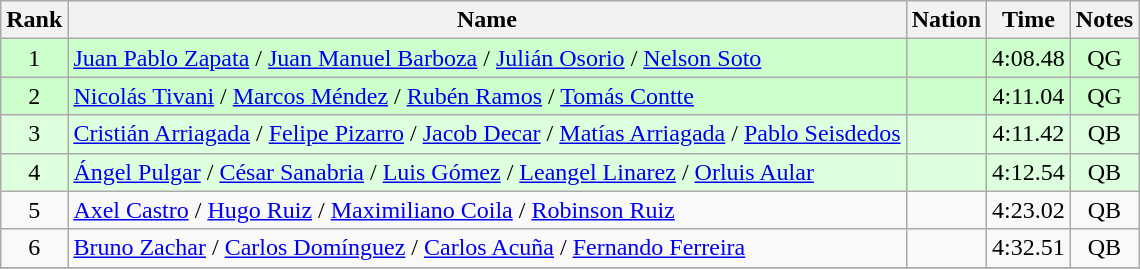<table class="wikitable" style="text-align:center">
<tr>
<th>Rank</th>
<th>Name</th>
<th>Nation</th>
<th>Time</th>
<th>Notes</th>
</tr>
<tr bgcolor=ccffcc>
<td>1</td>
<td align=left><a href='#'>Juan Pablo Zapata</a> / <a href='#'>Juan Manuel Barboza</a> / <a href='#'>Julián Osorio</a> / <a href='#'>Nelson Soto</a></td>
<td align=left></td>
<td>4:08.48</td>
<td>QG</td>
</tr>
<tr bgcolor=ccffcc>
<td>2</td>
<td align=left><a href='#'>Nicolás Tivani</a> / <a href='#'>Marcos Méndez</a> / <a href='#'>Rubén Ramos</a> / <a href='#'>Tomás Contte</a></td>
<td align=left></td>
<td>4:11.04</td>
<td>QG</td>
</tr>
<tr bgcolor=ddffdd>
<td>3</td>
<td align=left><a href='#'>Cristián Arriagada</a> / <a href='#'>Felipe Pizarro</a> / <a href='#'>Jacob Decar</a> / <a href='#'>Matías Arriagada</a> / <a href='#'>Pablo Seisdedos</a></td>
<td align=left></td>
<td>4:11.42</td>
<td>QB</td>
</tr>
<tr bgcolor=ddffdd>
<td>4</td>
<td align=left><a href='#'>Ángel Pulgar</a> / <a href='#'>César Sanabria</a> / <a href='#'>Luis Gómez</a> / <a href='#'>Leangel Linarez</a> / <a href='#'>Orluis Aular</a></td>
<td align=left></td>
<td>4:12.54</td>
<td>QB</td>
</tr>
<tr>
<td>5</td>
<td align=left><a href='#'>Axel Castro</a> / <a href='#'>Hugo Ruiz</a> / <a href='#'>Maximiliano Coila</a> / <a href='#'>Robinson Ruiz</a></td>
<td align=left></td>
<td>4:23.02</td>
<td>QB</td>
</tr>
<tr>
<td>6</td>
<td align=left><a href='#'>Bruno Zachar</a> / <a href='#'>Carlos Domínguez</a> / <a href='#'>Carlos Acuña</a> / <a href='#'>Fernando Ferreira</a></td>
<td align=left></td>
<td>4:32.51</td>
<td>QB</td>
</tr>
<tr>
</tr>
</table>
